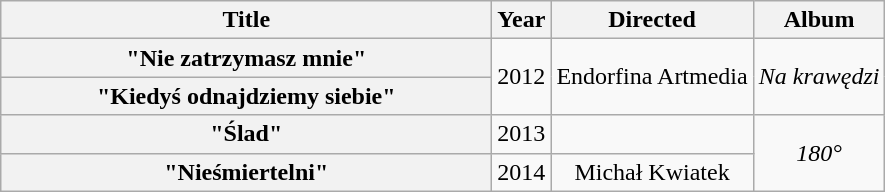<table class="wikitable plainrowheaders" style="text-align:center;">
<tr>
<th scope="col" style="width:20em;">Title</th>
<th scope="col">Year</th>
<th scope="col">Directed</th>
<th scope="col">Album</th>
</tr>
<tr>
<th scope="row">"Nie zatrzymasz mnie"</th>
<td rowspan=2>2012</td>
<td rowspan=2>Endorfina Artmedia</td>
<td rowspan=2><em>Na krawędzi</em></td>
</tr>
<tr>
<th scope="row">"Kiedyś odnajdziemy siebie"</th>
</tr>
<tr>
<th scope="row">"Ślad"</th>
<td>2013</td>
<td></td>
<td rowspan=2><em>180°</em></td>
</tr>
<tr>
<th scope="row">"Nieśmiertelni"</th>
<td>2014</td>
<td>Michał Kwiatek</td>
</tr>
</table>
